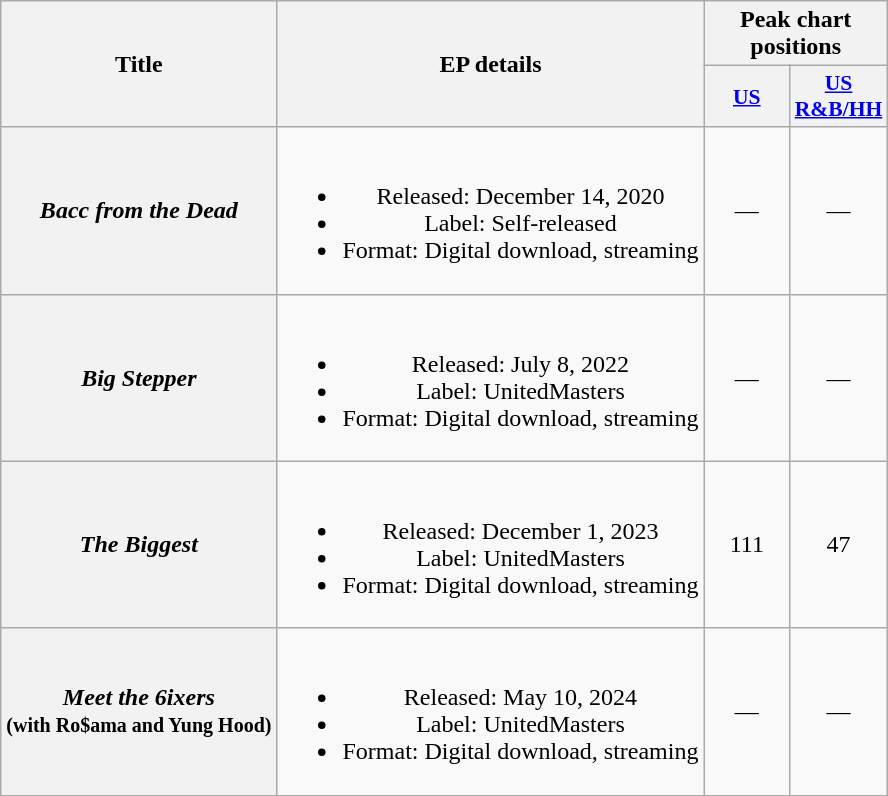<table class="wikitable plainrowheaders" style="text-align:center;">
<tr>
<th scope="col" rowspan="2">Title</th>
<th scope="col" rowspan="2">EP details</th>
<th scope="col" colspan="2">Peak chart positions</th>
</tr>
<tr>
<th scope="col" style="width:3.5em;font-size:90%;"><a href='#'>US</a><br></th>
<th scope="col" style="width:3.5em;font-size:90%;"><a href='#'>US<br>R&B/HH</a><br></th>
</tr>
<tr>
<th scope="row"><em>Bacc from the Dead</em></th>
<td><br><ul><li>Released: December 14, 2020</li><li>Label: Self-released</li><li>Format: Digital download, streaming</li></ul></td>
<td>—</td>
<td>—</td>
</tr>
<tr>
<th scope="row"><em>Big Stepper</em></th>
<td><br><ul><li>Released: July 8, 2022</li><li>Label: UnitedMasters</li><li>Format: Digital download, streaming</li></ul></td>
<td>—</td>
<td>—</td>
</tr>
<tr>
<th scope="row"><em>The Biggest</em></th>
<td><br><ul><li>Released: December 1, 2023</li><li>Label: UnitedMasters</li><li>Format: Digital download, streaming</li></ul></td>
<td>111</td>
<td>47</td>
</tr>
<tr>
<th scope="row"><em>Meet the 6ixers</em><br><small>(with Ro$ama and Yung Hood)</small></th>
<td><br><ul><li>Released: May 10, 2024</li><li>Label: UnitedMasters</li><li>Format: Digital download, streaming</li></ul></td>
<td>—</td>
<td>—</td>
</tr>
</table>
